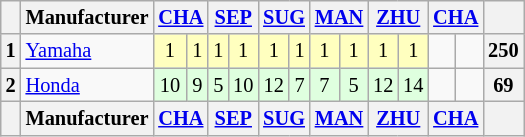<table class="wikitable" style="font-size:85%; text-align:center;">
<tr>
<th></th>
<th>Manufacturer</th>
<th colspan=2><a href='#'>CHA</a><br></th>
<th colspan=2><a href='#'>SEP</a><br></th>
<th colspan=2><a href='#'>SUG</a><br></th>
<th colspan=2><a href='#'>MAN</a><br></th>
<th colspan=2><a href='#'>ZHU</a><br></th>
<th colspan=2><a href='#'>CHA</a><br></th>
<th></th>
</tr>
<tr>
<th>1</th>
<td align=left> <a href='#'>Yamaha</a></td>
<td style="background:#ffffbf;">1</td>
<td style="background:#ffffbf;">1</td>
<td style="background:#ffffbf;">1</td>
<td style="background:#ffffbf;">1</td>
<td style="background:#ffffbf;">1</td>
<td style="background:#ffffbf;">1</td>
<td style="background:#ffffbf;">1</td>
<td style="background:#ffffbf;">1</td>
<td style="background:#ffffbf;">1</td>
<td style="background:#ffffbf;">1</td>
<td style="background:#;"></td>
<td style="background:#;"></td>
<th>250</th>
</tr>
<tr>
<th>2</th>
<td align=left> <a href='#'>Honda</a></td>
<td style="background:#dfffdf;">10</td>
<td style="background:#dfffdf;">9</td>
<td style="background:#dfffdf;">5</td>
<td style="background:#dfffdf;">10</td>
<td style="background:#dfffdf;">12</td>
<td style="background:#dfffdf;">7</td>
<td style="background:#dfffdf;">7</td>
<td style="background:#dfffdf;">5</td>
<td style="background:#dfffdf;">12</td>
<td style="background:#dfffdf;">14</td>
<td style="background:#;"></td>
<td style="background:#;"></td>
<th>69</th>
</tr>
<tr>
<th></th>
<th>Manufacturer</th>
<th colspan=2><a href='#'>CHA</a><br></th>
<th colspan=2><a href='#'>SEP</a><br></th>
<th colspan=2><a href='#'>SUG</a><br></th>
<th colspan=2><a href='#'>MAN</a><br></th>
<th colspan=2><a href='#'>ZHU</a><br></th>
<th colspan=2><a href='#'>CHA</a><br></th>
<th></th>
</tr>
</table>
